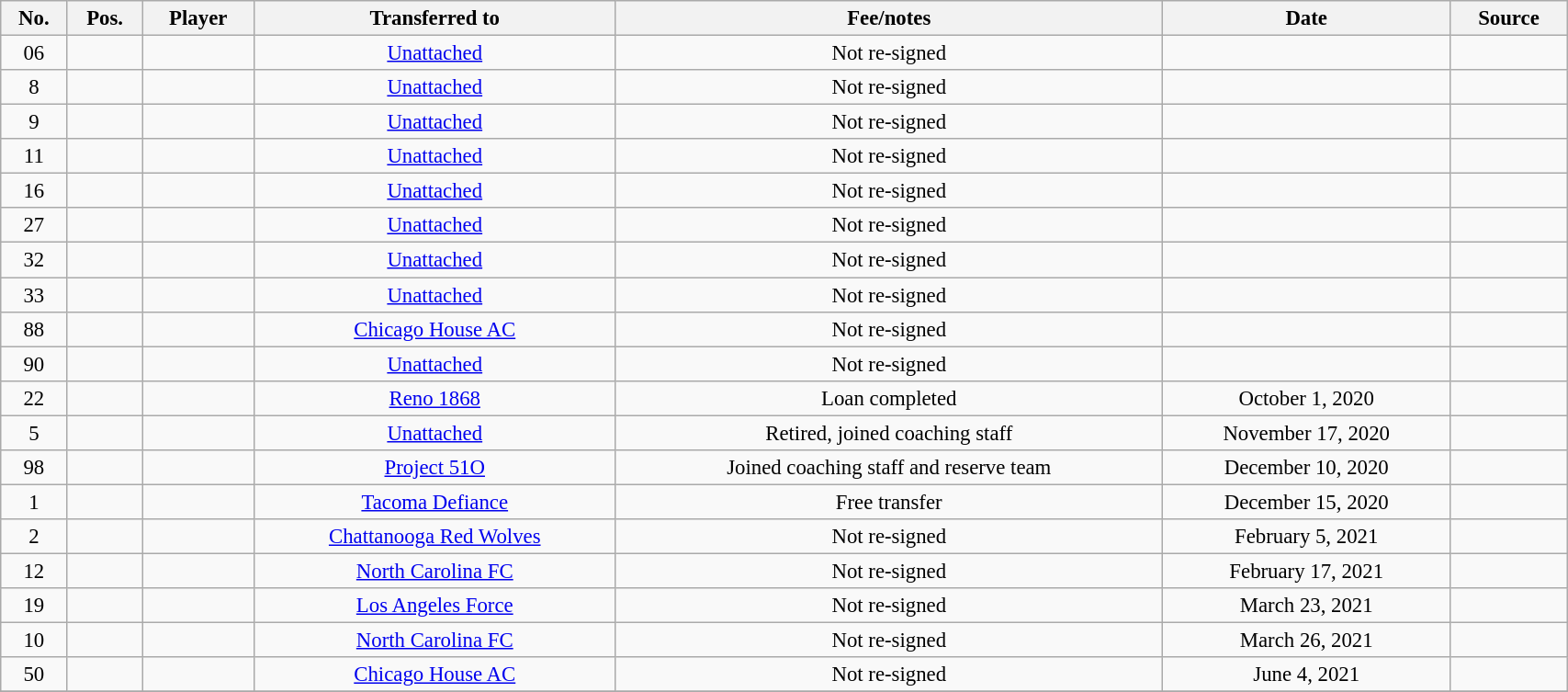<table class="wikitable sortable" style="width:90%; text-align:center; font-size:95%; text-align:left;">
<tr>
<th><strong>No.</strong></th>
<th><strong>Pos.</strong></th>
<th><strong>Player</strong></th>
<th><strong>Transferred to</strong></th>
<th><strong>Fee/notes</strong></th>
<th><strong>Date</strong></th>
<th><strong>Source</strong></th>
</tr>
<tr>
<td align=center>06</td>
<td align=center></td>
<td align=center></td>
<td align=center><a href='#'>Unattached</a></td>
<td align=center>Not re-signed</td>
<td align=center></td>
<td align=center></td>
</tr>
<tr>
<td align=center>8</td>
<td align=center></td>
<td align=center></td>
<td align=center><a href='#'>Unattached</a></td>
<td align=center>Not re-signed</td>
<td align=center></td>
<td align=center></td>
</tr>
<tr>
<td align=center>9</td>
<td align=center></td>
<td align=center></td>
<td align=center><a href='#'>Unattached</a></td>
<td align=center>Not re-signed</td>
<td align=center></td>
<td align=center></td>
</tr>
<tr>
<td align=center>11</td>
<td align=center></td>
<td align=center></td>
<td align=center><a href='#'>Unattached</a></td>
<td align=center>Not re-signed</td>
<td align=center></td>
<td align=center></td>
</tr>
<tr>
<td align=center>16</td>
<td align=center></td>
<td align=center></td>
<td align=center><a href='#'>Unattached</a></td>
<td align=center>Not re-signed</td>
<td align=center></td>
<td align=center></td>
</tr>
<tr>
<td align=center>27</td>
<td align=center></td>
<td align=center></td>
<td align=center><a href='#'>Unattached</a></td>
<td align=center>Not re-signed</td>
<td align=center></td>
<td align=center></td>
</tr>
<tr>
<td align=center>32</td>
<td align=center></td>
<td align=center></td>
<td align=center><a href='#'>Unattached</a></td>
<td align=center>Not re-signed</td>
<td align=center></td>
<td align=center></td>
</tr>
<tr>
<td align=center>33</td>
<td align=center></td>
<td align=center></td>
<td align=center><a href='#'>Unattached</a></td>
<td align=center>Not re-signed</td>
<td align=center></td>
<td align=center></td>
</tr>
<tr>
<td align=center>88</td>
<td align=center></td>
<td align=center></td>
<td align=center><a href='#'>Chicago House AC</a></td>
<td align=center>Not re-signed</td>
<td align=center></td>
<td align=center></td>
</tr>
<tr>
<td align=center>90</td>
<td align=center></td>
<td align=center></td>
<td align=center><a href='#'>Unattached</a></td>
<td align=center>Not re-signed</td>
<td align=center></td>
<td align=center></td>
</tr>
<tr>
<td align=center>22</td>
<td align=center></td>
<td align=center></td>
<td align=center> <a href='#'>Reno 1868</a></td>
<td align=center>Loan completed</td>
<td align=center>October 1, 2020</td>
<td align=center></td>
</tr>
<tr>
<td align=center>5</td>
<td align=center></td>
<td align=center></td>
<td align=center><a href='#'>Unattached</a></td>
<td align=center>Retired, joined coaching staff</td>
<td align=center>November 17, 2020</td>
<td align=center></td>
</tr>
<tr>
<td align=center>98</td>
<td align=center></td>
<td align=center></td>
<td align=center> <a href='#'>Project 51O</a></td>
<td align=center>Joined coaching staff and reserve team</td>
<td align=center>December 10, 2020</td>
<td align=center></td>
</tr>
<tr>
<td align=center>1</td>
<td align=center></td>
<td align=center></td>
<td align=center> <a href='#'>Tacoma Defiance</a></td>
<td align=center>Free transfer</td>
<td align=center>December 15, 2020</td>
<td align=center></td>
</tr>
<tr>
<td align=center>2</td>
<td align=center></td>
<td align=center></td>
<td align=center> <a href='#'>Chattanooga Red Wolves</a></td>
<td align=center>Not re-signed</td>
<td align=center>February 5, 2021</td>
<td align=center></td>
</tr>
<tr>
<td align=center>12</td>
<td align=center></td>
<td align=center></td>
<td align=center> <a href='#'>North Carolina FC</a></td>
<td align=center>Not re-signed</td>
<td align=center>February 17, 2021</td>
<td align=center></td>
</tr>
<tr>
<td align=center>19</td>
<td align=center></td>
<td align=center></td>
<td align=center> <a href='#'>Los Angeles Force</a></td>
<td align=center>Not re-signed</td>
<td align=center>March 23, 2021</td>
<td align=center></td>
</tr>
<tr>
<td align=center>10</td>
<td align=center></td>
<td align=center></td>
<td align=center> <a href='#'>North Carolina FC</a></td>
<td align=center>Not re-signed</td>
<td align=center>March 26, 2021</td>
<td align=center></td>
</tr>
<tr>
<td align=center>50</td>
<td align=center></td>
<td align=center></td>
<td align=center> <a href='#'>Chicago House AC</a></td>
<td align=center>Not re-signed</td>
<td align=center>June 4, 2021</td>
<td align=center></td>
</tr>
<tr>
</tr>
</table>
